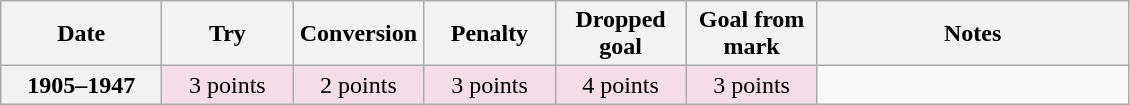<table class="wikitable">
<tr>
<th scope="col" style="width:100px;">Date</th>
<th scope="col" style="width:80px;">Try</th>
<th scope="col" style="width:80px;">Conversion</th>
<th scope="col" style="width:80px;">Penalty</th>
<th scope="col" style="width:80px;">Dropped goal</th>
<th scope="col" style="width:80px;">Goal from mark</th>
<th scope="col" style="width:200px;">Notes<br></th>
</tr>
<tr style="text-align:center;background:#F4DDE7;">
<th>1905–1947</th>
<td>3 points</td>
<td>2 points</td>
<td>3 points</td>
<td>4 points</td>
<td>3 points<br></td>
</tr>
</table>
